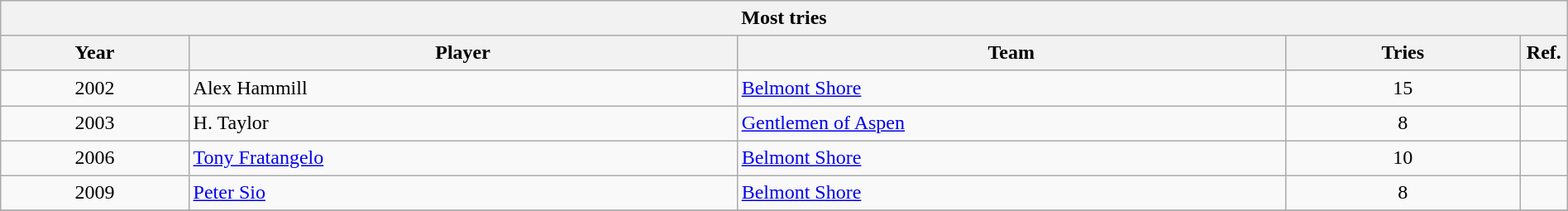<table class="wikitable collapsible sortable" style="text-align:left; line-height:130%; width:100%;">
<tr>
<th colspan="100%">Most tries</th>
</tr>
<tr>
<th style="width:12%;">Year</th>
<th style="width:35%;">Player</th>
<th style="width:35%;">Team</th>
<th style="width:15%;">Tries</th>
<th style="width:15%;">Ref.<br></th>
</tr>
<tr>
<td style="text-align:center;">2002</td>
<td> Alex Hammill</td>
<td><a href='#'>Belmont Shore</a></td>
<td style="text-align:center;">15</td>
<td style="text-align:center;"></td>
</tr>
<tr>
<td style="text-align:center;">2003</td>
<td> H. Taylor</td>
<td><a href='#'>Gentlemen of Aspen</a></td>
<td style="text-align:center;">8</td>
<td style="text-align:center;"></td>
</tr>
<tr>
<td style="text-align:center;">2006</td>
<td> <a href='#'>Tony Fratangelo</a></td>
<td><a href='#'>Belmont Shore</a></td>
<td style="text-align:center;">10</td>
<td style="text-align:center;"></td>
</tr>
<tr>
<td style="text-align:center;">2009</td>
<td> <a href='#'>Peter Sio</a></td>
<td><a href='#'>Belmont Shore</a></td>
<td style="text-align:center;">8</td>
<td style="text-align:center;"></td>
</tr>
<tr>
</tr>
</table>
